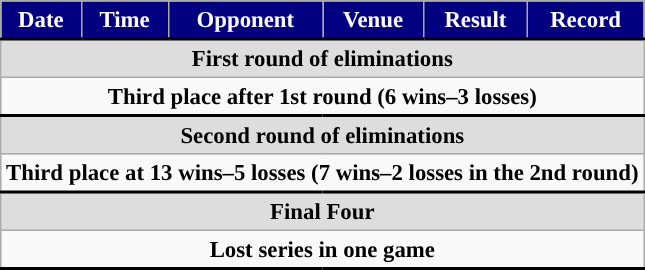<table class="wikitable" style="font-size:95%; align=center; valign=middle;">
<tr>
<th style="color: white; background-color: #020080; border-bottom: 2px solid #000000;">Date</th>
<th style="color: white; background-color: #020080; border-bottom: 2px solid #000000;">Time</th>
<th style="color: white; background-color: #020080; border-bottom: 2px solid #000000;">Opponent</th>
<th style="color: white; background-color: #020080; border-bottom: 2px solid #000000;">Venue</th>
<th style="color: white; background-color: #020080; border-bottom: 2px solid #000000;">Result</th>
<th style="color: white; background-color: #020080; border-bottom: 2px solid #000000;">Record</th>
</tr>
<tr style="background:#dddddd; border-bottom: 1px solid #000000; text-align:center;">
<td colspan="7"><strong>First round of eliminations</strong><br>







</td>
</tr>
<tr style="border-bottom: 2px solid #000000; text-align:center;">
<td colspan="7"><strong>Third place after 1st round (6 wins–3 losses)</strong></td>
</tr>
<tr style="background:#dddddd; border-bottom: 1px solid #000000; text-align:center;">
<td colspan="7"><strong>Second round of eliminations</strong><br>







</td>
</tr>
<tr style="border-bottom: 2px solid #000000; text-align:center;">
<td colspan="7"><strong>Third place at 13 wins–5 losses (7 wins–2 losses in the 2nd round)</strong></td>
</tr>
<tr style="background:#dddddd; border-bottom: 1px solid #000000; text-align:center;">
<td colspan="7"><strong>Final Four</strong><br></td>
</tr>
<tr style="border-bottom: 2px solid #000000; text-align:center;">
<td colspan="7"><strong>Lost series in one game</strong></td>
</tr>
</table>
